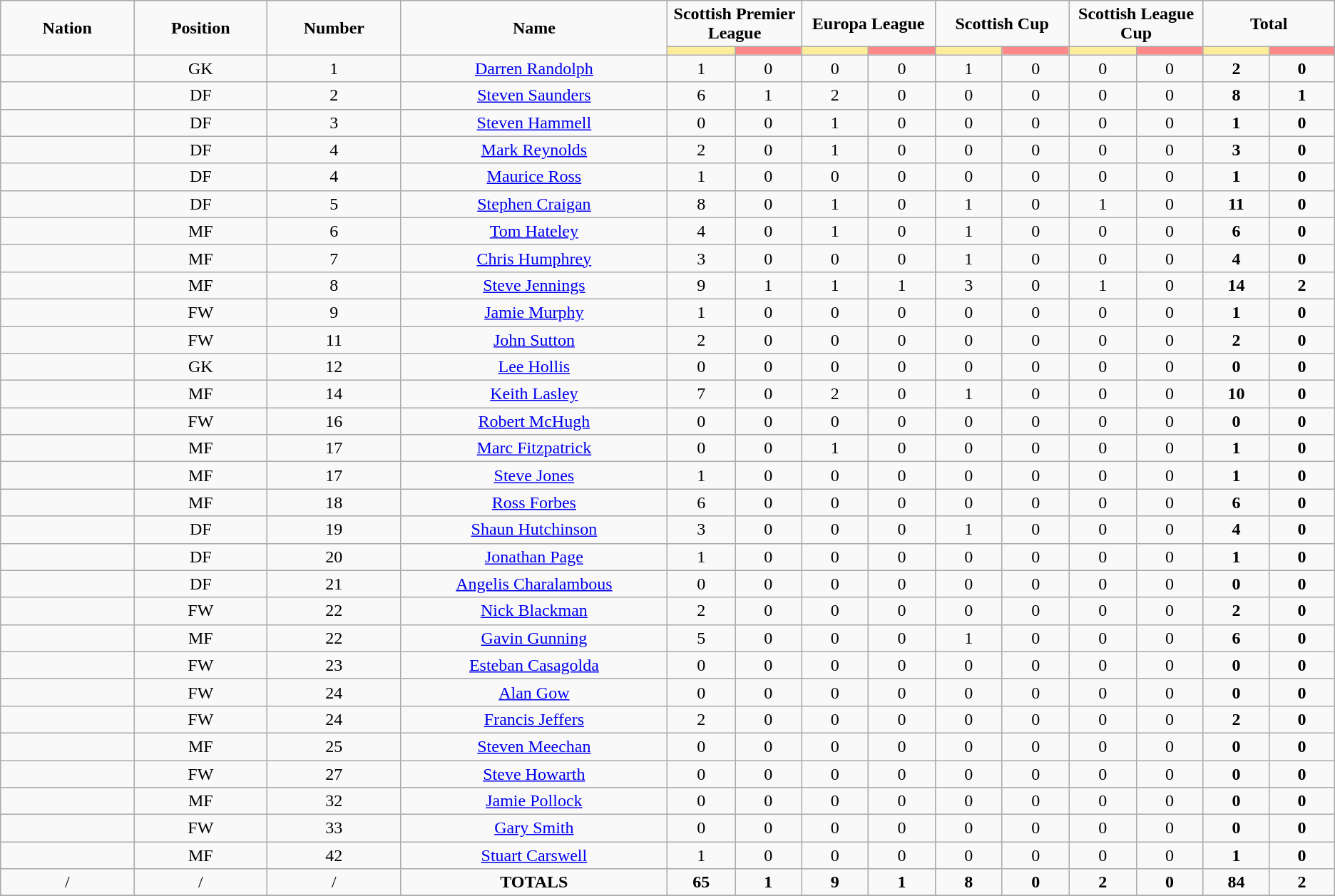<table class="wikitable" style="font-size: 100%; text-align: center;">
<tr>
<td rowspan="2" width="10%" align="center"><strong>Nation</strong></td>
<td rowspan="2" width="10%" align="center"><strong>Position</strong></td>
<td rowspan="2" width="10%" align="center"><strong>Number</strong></td>
<td rowspan="2" width="20%" align="center"><strong>Name</strong></td>
<td colspan="2" align="center"><strong>Scottish Premier League</strong></td>
<td colspan="2" align="center"><strong>Europa League</strong></td>
<td colspan="2" align="center"><strong>Scottish Cup</strong></td>
<td colspan="2" align="center"><strong>Scottish League Cup</strong></td>
<td colspan="2" align="center"><strong>Total </strong></td>
</tr>
<tr>
<th width=60 style="background: #FFEE99"></th>
<th width=60 style="background: #FF8888"></th>
<th width=60 style="background: #FFEE99"></th>
<th width=60 style="background: #FF8888"></th>
<th width=60 style="background: #FFEE99"></th>
<th width=60 style="background: #FF8888"></th>
<th width=60 style="background: #FFEE99"></th>
<th width=60 style="background: #FF8888"></th>
<th width=60 style="background: #FFEE99"></th>
<th width=60 style="background: #FF8888"></th>
</tr>
<tr>
<td></td>
<td>GK</td>
<td>1</td>
<td><a href='#'>Darren Randolph</a></td>
<td>1</td>
<td>0</td>
<td>0</td>
<td>0</td>
<td>1</td>
<td>0</td>
<td>0</td>
<td>0</td>
<td><strong>2</strong></td>
<td><strong>0</strong></td>
</tr>
<tr>
<td></td>
<td>DF</td>
<td>2</td>
<td><a href='#'>Steven Saunders</a></td>
<td>6</td>
<td>1</td>
<td>2</td>
<td>0</td>
<td>0</td>
<td>0</td>
<td>0</td>
<td>0</td>
<td><strong>8</strong></td>
<td><strong>1</strong></td>
</tr>
<tr>
<td></td>
<td>DF</td>
<td>3</td>
<td><a href='#'>Steven Hammell</a></td>
<td>0</td>
<td>0</td>
<td>1</td>
<td>0</td>
<td>0</td>
<td>0</td>
<td>0</td>
<td>0</td>
<td><strong>1</strong></td>
<td><strong>0</strong></td>
</tr>
<tr>
<td></td>
<td>DF</td>
<td>4</td>
<td><a href='#'>Mark Reynolds</a></td>
<td>2</td>
<td>0</td>
<td>1</td>
<td>0</td>
<td>0</td>
<td>0</td>
<td>0</td>
<td>0</td>
<td><strong>3</strong></td>
<td><strong>0</strong></td>
</tr>
<tr>
<td></td>
<td>DF</td>
<td>4</td>
<td><a href='#'>Maurice Ross</a></td>
<td>1</td>
<td>0</td>
<td>0</td>
<td>0</td>
<td>0</td>
<td>0</td>
<td>0</td>
<td>0</td>
<td><strong>1</strong></td>
<td><strong>0</strong></td>
</tr>
<tr>
<td></td>
<td>DF</td>
<td>5</td>
<td><a href='#'>Stephen Craigan</a></td>
<td>8</td>
<td>0</td>
<td>1</td>
<td>0</td>
<td>1</td>
<td>0</td>
<td>1</td>
<td>0</td>
<td><strong>11</strong></td>
<td><strong>0</strong></td>
</tr>
<tr>
<td></td>
<td>MF</td>
<td>6</td>
<td><a href='#'>Tom Hateley</a></td>
<td>4</td>
<td>0</td>
<td>1</td>
<td>0</td>
<td>1</td>
<td>0</td>
<td>0</td>
<td>0</td>
<td><strong>6</strong></td>
<td><strong>0</strong></td>
</tr>
<tr>
<td></td>
<td>MF</td>
<td>7</td>
<td><a href='#'>Chris Humphrey</a></td>
<td>3</td>
<td>0</td>
<td>0</td>
<td>0</td>
<td>1</td>
<td>0</td>
<td>0</td>
<td>0</td>
<td><strong>4</strong></td>
<td><strong>0</strong></td>
</tr>
<tr>
<td></td>
<td>MF</td>
<td>8</td>
<td><a href='#'>Steve Jennings</a></td>
<td>9</td>
<td>1</td>
<td>1</td>
<td>1</td>
<td>3</td>
<td>0</td>
<td>1</td>
<td>0</td>
<td><strong>14</strong></td>
<td><strong>2</strong></td>
</tr>
<tr>
<td></td>
<td>FW</td>
<td>9</td>
<td><a href='#'>Jamie Murphy</a></td>
<td>1</td>
<td>0</td>
<td>0</td>
<td>0</td>
<td>0</td>
<td>0</td>
<td>0</td>
<td>0</td>
<td><strong>1</strong></td>
<td><strong>0</strong></td>
</tr>
<tr>
<td></td>
<td>FW</td>
<td>11</td>
<td><a href='#'>John Sutton</a></td>
<td>2</td>
<td>0</td>
<td>0</td>
<td>0</td>
<td>0</td>
<td>0</td>
<td>0</td>
<td>0</td>
<td><strong>2</strong></td>
<td><strong>0</strong></td>
</tr>
<tr>
<td></td>
<td>GK</td>
<td>12</td>
<td><a href='#'>Lee Hollis</a></td>
<td>0</td>
<td>0</td>
<td>0</td>
<td>0</td>
<td>0</td>
<td>0</td>
<td>0</td>
<td>0</td>
<td><strong>0</strong></td>
<td><strong>0</strong></td>
</tr>
<tr>
<td></td>
<td>MF</td>
<td>14</td>
<td><a href='#'>Keith Lasley</a></td>
<td>7</td>
<td>0</td>
<td>2</td>
<td>0</td>
<td>1</td>
<td>0</td>
<td>0</td>
<td>0</td>
<td><strong>10</strong></td>
<td><strong>0</strong></td>
</tr>
<tr>
<td></td>
<td>FW</td>
<td>16</td>
<td><a href='#'>Robert McHugh</a></td>
<td>0</td>
<td>0</td>
<td>0</td>
<td>0</td>
<td>0</td>
<td>0</td>
<td>0</td>
<td>0</td>
<td><strong>0</strong></td>
<td><strong>0</strong></td>
</tr>
<tr>
<td></td>
<td>MF</td>
<td>17</td>
<td><a href='#'>Marc Fitzpatrick</a></td>
<td>0</td>
<td>0</td>
<td>1</td>
<td>0</td>
<td>0</td>
<td>0</td>
<td>0</td>
<td>0</td>
<td><strong>1</strong></td>
<td><strong>0</strong></td>
</tr>
<tr>
<td></td>
<td>MF</td>
<td>17</td>
<td><a href='#'>Steve Jones</a></td>
<td>1</td>
<td>0</td>
<td>0</td>
<td>0</td>
<td>0</td>
<td>0</td>
<td>0</td>
<td>0</td>
<td><strong>1</strong></td>
<td><strong>0</strong></td>
</tr>
<tr>
<td></td>
<td>MF</td>
<td>18</td>
<td><a href='#'>Ross Forbes</a></td>
<td>6</td>
<td>0</td>
<td>0</td>
<td>0</td>
<td>0</td>
<td>0</td>
<td>0</td>
<td>0</td>
<td><strong>6</strong></td>
<td><strong>0</strong></td>
</tr>
<tr>
<td></td>
<td>DF</td>
<td>19</td>
<td><a href='#'>Shaun Hutchinson</a></td>
<td>3</td>
<td>0</td>
<td>0</td>
<td>0</td>
<td>1</td>
<td>0</td>
<td>0</td>
<td>0</td>
<td><strong>4</strong></td>
<td><strong>0</strong></td>
</tr>
<tr>
<td></td>
<td>DF</td>
<td>20</td>
<td><a href='#'>Jonathan Page</a></td>
<td>1</td>
<td>0</td>
<td>0</td>
<td>0</td>
<td>0</td>
<td>0</td>
<td>0</td>
<td>0</td>
<td><strong>1</strong></td>
<td><strong>0</strong></td>
</tr>
<tr>
<td></td>
<td>DF</td>
<td>21</td>
<td><a href='#'>Angelis Charalambous</a></td>
<td>0</td>
<td>0</td>
<td>0</td>
<td>0</td>
<td>0</td>
<td>0</td>
<td>0</td>
<td>0</td>
<td><strong>0</strong></td>
<td><strong>0</strong></td>
</tr>
<tr>
<td></td>
<td>FW</td>
<td>22</td>
<td><a href='#'>Nick Blackman</a></td>
<td>2</td>
<td>0</td>
<td>0</td>
<td>0</td>
<td>0</td>
<td>0</td>
<td>0</td>
<td>0</td>
<td><strong>2</strong></td>
<td><strong>0</strong></td>
</tr>
<tr>
<td></td>
<td>MF</td>
<td>22</td>
<td><a href='#'>Gavin Gunning</a></td>
<td>5</td>
<td>0</td>
<td>0</td>
<td>0</td>
<td>1</td>
<td>0</td>
<td>0</td>
<td>0</td>
<td><strong>6</strong></td>
<td><strong>0</strong></td>
</tr>
<tr>
<td></td>
<td>FW</td>
<td>23</td>
<td><a href='#'>Esteban Casagolda</a></td>
<td>0</td>
<td>0</td>
<td>0</td>
<td>0</td>
<td>0</td>
<td>0</td>
<td>0</td>
<td>0</td>
<td><strong>0</strong></td>
<td><strong>0</strong></td>
</tr>
<tr>
<td></td>
<td>FW</td>
<td>24</td>
<td><a href='#'>Alan Gow</a></td>
<td>0</td>
<td>0</td>
<td>0</td>
<td>0</td>
<td>0</td>
<td>0</td>
<td>0</td>
<td>0</td>
<td><strong>0</strong></td>
<td><strong>0</strong></td>
</tr>
<tr>
<td></td>
<td>FW</td>
<td>24</td>
<td><a href='#'>Francis Jeffers</a></td>
<td>2</td>
<td>0</td>
<td>0</td>
<td>0</td>
<td>0</td>
<td>0</td>
<td>0</td>
<td>0</td>
<td><strong>2</strong></td>
<td><strong>0</strong></td>
</tr>
<tr>
<td></td>
<td>MF</td>
<td>25</td>
<td><a href='#'>Steven Meechan</a></td>
<td>0</td>
<td>0</td>
<td>0</td>
<td>0</td>
<td>0</td>
<td>0</td>
<td>0</td>
<td>0</td>
<td><strong>0</strong></td>
<td><strong>0</strong></td>
</tr>
<tr>
<td></td>
<td>FW</td>
<td>27</td>
<td><a href='#'>Steve Howarth</a></td>
<td>0</td>
<td>0</td>
<td>0</td>
<td>0</td>
<td>0</td>
<td>0</td>
<td>0</td>
<td>0</td>
<td><strong>0</strong></td>
<td><strong>0</strong></td>
</tr>
<tr>
<td></td>
<td>MF</td>
<td>32</td>
<td><a href='#'>Jamie Pollock</a></td>
<td>0</td>
<td>0</td>
<td>0</td>
<td>0</td>
<td>0</td>
<td>0</td>
<td>0</td>
<td>0</td>
<td><strong>0</strong></td>
<td><strong>0</strong></td>
</tr>
<tr>
<td></td>
<td>FW</td>
<td>33</td>
<td><a href='#'>Gary Smith</a></td>
<td>0</td>
<td>0</td>
<td>0</td>
<td>0</td>
<td>0</td>
<td>0</td>
<td>0</td>
<td>0</td>
<td><strong>0</strong></td>
<td><strong>0</strong></td>
</tr>
<tr>
<td></td>
<td>MF</td>
<td>42</td>
<td><a href='#'>Stuart Carswell</a></td>
<td>1</td>
<td>0</td>
<td>0</td>
<td>0</td>
<td>0</td>
<td>0</td>
<td>0</td>
<td>0</td>
<td><strong>1</strong></td>
<td><strong>0</strong></td>
</tr>
<tr>
<td>/</td>
<td>/</td>
<td>/</td>
<td><strong>TOTALS</strong></td>
<td><strong>65</strong></td>
<td><strong>1</strong></td>
<td><strong>9</strong></td>
<td><strong>1</strong></td>
<td><strong>8</strong></td>
<td><strong>0</strong></td>
<td><strong>2</strong></td>
<td><strong>0</strong></td>
<td><strong>84</strong></td>
<td><strong>2</strong></td>
</tr>
<tr>
</tr>
</table>
